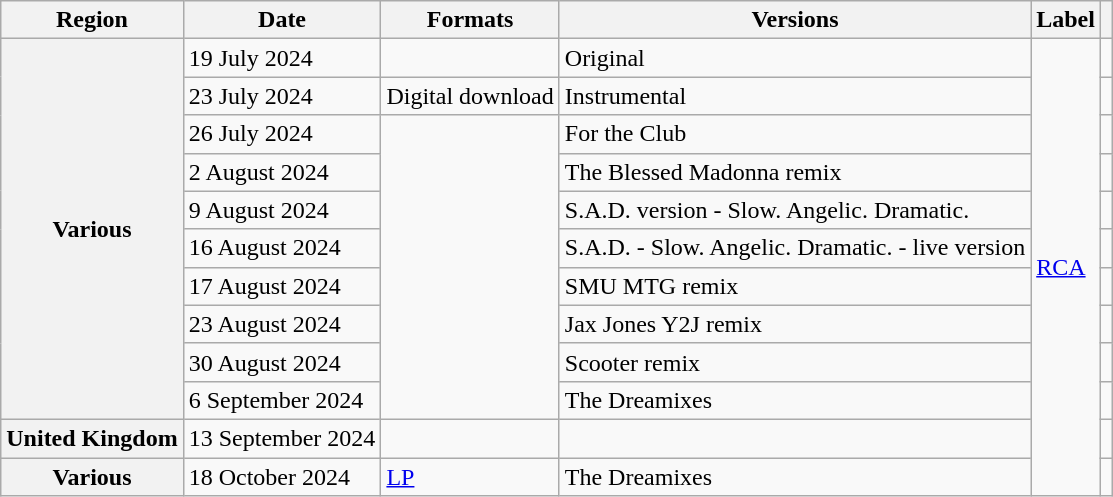<table class="wikitable plainrowheaders">
<tr>
<th scope="col">Region</th>
<th scope="col">Date</th>
<th scope="col">Formats</th>
<th scope="col">Versions</th>
<th scope="col">Label</th>
<th scope="col"></th>
</tr>
<tr>
<th scope="row" rowspan="10">Various</th>
<td>19 July 2024</td>
<td></td>
<td>Original</td>
<td rowspan="12"><a href='#'>RCA</a></td>
<td style="text-align:center;"></td>
</tr>
<tr>
<td>23 July 2024</td>
<td>Digital download</td>
<td>Instrumental</td>
<td style="text-align:center;"></td>
</tr>
<tr>
<td>26 July 2024</td>
<td rowspan="8"></td>
<td>For the Club</td>
<td style="text-align:center;"></td>
</tr>
<tr>
<td>2 August 2024</td>
<td>The Blessed Madonna remix</td>
<td style="text-align:center;"></td>
</tr>
<tr>
<td>9 August 2024</td>
<td>S.A.D. version - Slow. Angelic. Dramatic.</td>
<td style="text-align:center;"></td>
</tr>
<tr>
<td>16 August 2024</td>
<td>S.A.D. - Slow. Angelic. Dramatic. - live version</td>
<td style="text-align:center;"></td>
</tr>
<tr>
<td>17 August 2024</td>
<td>SMU MTG remix</td>
<td style="text-align:center;"></td>
</tr>
<tr>
<td>23 August 2024</td>
<td>Jax Jones Y2J remix</td>
<td style="text-align:center;"></td>
</tr>
<tr>
<td>30 August 2024</td>
<td>Scooter remix</td>
<td style="text-align:center;"></td>
</tr>
<tr>
<td>6 September 2024</td>
<td>The Dreamixes</td>
<td style="text-align:center;"></td>
</tr>
<tr>
<th scope="row">United Kingdom</th>
<td>13 September 2024</td>
<td></td>
<td></td>
<td style="text-align:center;"></td>
</tr>
<tr>
<th scope="row">Various</th>
<td>18 October 2024</td>
<td><a href='#'>LP</a></td>
<td>The Dreamixes</td>
<td style="text-align:center;"></td>
</tr>
</table>
